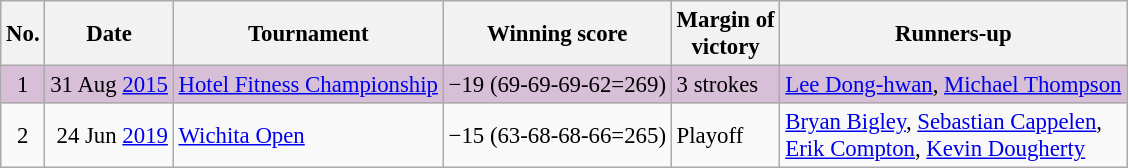<table class="wikitable" style="font-size:95%;">
<tr>
<th>No.</th>
<th>Date</th>
<th>Tournament</th>
<th>Winning score</th>
<th>Margin of<br>victory</th>
<th>Runners-up</th>
</tr>
<tr style="background:#D8BFD8;">
<td align=center>1</td>
<td align=right>31 Aug <a href='#'>2015</a></td>
<td><a href='#'>Hotel Fitness Championship</a></td>
<td>−19 (69-69-69-62=269)</td>
<td>3 strokes</td>
<td> <a href='#'>Lee Dong-hwan</a>,  <a href='#'>Michael Thompson</a></td>
</tr>
<tr>
<td align=center>2</td>
<td align=right>24 Jun <a href='#'>2019</a></td>
<td><a href='#'>Wichita Open</a></td>
<td>−15 (63-68-68-66=265)</td>
<td>Playoff</td>
<td> <a href='#'>Bryan Bigley</a>,  <a href='#'>Sebastian Cappelen</a>,<br> <a href='#'>Erik Compton</a>,  <a href='#'>Kevin Dougherty</a></td>
</tr>
</table>
